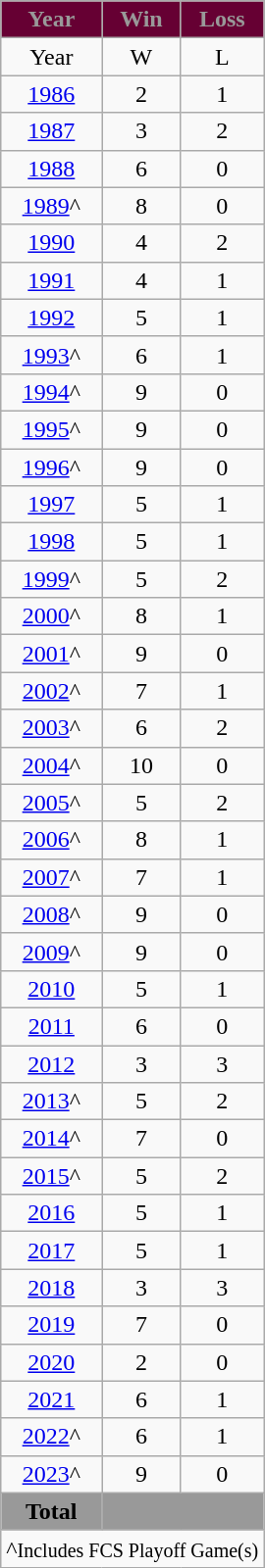<table class="wikitable" style="text-align:center">
<tr>
<th style="background:#660033; color:#999999;">Year</th>
<th style="background:#660033; color:#999999;">Win</th>
<th style="background:#660033; color:#999999;">Loss</th>
</tr>
<tr align="center">
<td>Year</td>
<td>W</td>
<td>L</td>
</tr>
<tr>
<td><a href='#'>1986</a></td>
<td>2</td>
<td>1</td>
</tr>
<tr>
<td><a href='#'>1987</a></td>
<td>3</td>
<td>2</td>
</tr>
<tr>
<td><a href='#'>1988</a></td>
<td>6</td>
<td>0</td>
</tr>
<tr>
<td><a href='#'>1989</a>^</td>
<td>8</td>
<td>0</td>
</tr>
<tr>
<td><a href='#'>1990</a></td>
<td>4</td>
<td>2</td>
</tr>
<tr>
<td><a href='#'>1991</a></td>
<td>4</td>
<td>1</td>
</tr>
<tr ≠>
<td><a href='#'>1992</a></td>
<td>5</td>
<td>1</td>
</tr>
<tr>
<td><a href='#'>1993</a>^</td>
<td>6</td>
<td>1</td>
</tr>
<tr>
<td><a href='#'>1994</a>^</td>
<td>9</td>
<td>0</td>
</tr>
<tr>
<td><a href='#'>1995</a>^</td>
<td>9</td>
<td>0</td>
</tr>
<tr>
<td><a href='#'>1996</a>^</td>
<td>9</td>
<td>0</td>
</tr>
<tr>
<td><a href='#'>1997</a></td>
<td>5</td>
<td>1</td>
</tr>
<tr>
<td><a href='#'>1998</a></td>
<td>5</td>
<td>1</td>
</tr>
<tr>
<td><a href='#'>1999</a>^</td>
<td>5</td>
<td>2</td>
</tr>
<tr>
<td><a href='#'>2000</a>^</td>
<td>8</td>
<td>1</td>
</tr>
<tr>
<td><a href='#'>2001</a>^</td>
<td>9</td>
<td>0</td>
</tr>
<tr>
<td><a href='#'>2002</a>^</td>
<td>7</td>
<td>1</td>
</tr>
<tr>
<td><a href='#'>2003</a>^</td>
<td>6</td>
<td>2</td>
</tr>
<tr>
<td><a href='#'>2004</a>^</td>
<td>10</td>
<td>0</td>
</tr>
<tr>
<td><a href='#'>2005</a>^</td>
<td>5</td>
<td>2</td>
</tr>
<tr>
<td><a href='#'>2006</a>^</td>
<td>8</td>
<td>1</td>
</tr>
<tr>
<td><a href='#'>2007</a>^</td>
<td>7</td>
<td>1</td>
</tr>
<tr>
<td><a href='#'>2008</a>^</td>
<td>9</td>
<td>0</td>
</tr>
<tr>
<td><a href='#'>2009</a>^</td>
<td>9</td>
<td>0</td>
</tr>
<tr>
<td><a href='#'>2010</a></td>
<td>5</td>
<td>1</td>
</tr>
<tr>
<td><a href='#'>2011</a></td>
<td>6</td>
<td>0</td>
</tr>
<tr>
<td><a href='#'>2012</a></td>
<td>3</td>
<td>3</td>
</tr>
<tr>
<td><a href='#'>2013</a>^</td>
<td>5</td>
<td>2</td>
</tr>
<tr>
<td><a href='#'>2014</a>^</td>
<td>7</td>
<td>0</td>
</tr>
<tr>
<td><a href='#'>2015</a>^</td>
<td>5</td>
<td>2</td>
</tr>
<tr>
<td><a href='#'>2016</a></td>
<td>5</td>
<td>1</td>
</tr>
<tr>
<td><a href='#'>2017</a></td>
<td>5</td>
<td>1</td>
</tr>
<tr>
<td><a href='#'>2018</a></td>
<td>3</td>
<td>3</td>
</tr>
<tr>
<td><a href='#'>2019</a></td>
<td>7</td>
<td>0</td>
</tr>
<tr>
<td><a href='#'>2020</a></td>
<td>2</td>
<td>0</td>
</tr>
<tr>
<td><a href='#'>2021</a></td>
<td>6</td>
<td>1</td>
</tr>
<tr>
<td><a href='#'>2022</a>^</td>
<td>6</td>
<td>1</td>
</tr>
<tr>
<td><a href='#'>2023</a>^</td>
<td>9</td>
<td>0</td>
</tr>
<tr align="center">
<td colspan="1" bgcolor="#999999"><span><strong>Total</strong></span></td>
<td colspan="2" bgcolor="#999999"><span> <strong></strong> </span></td>
</tr>
<tr>
<td colspan=3>^<small>Includes FCS Playoff Game(s)</small></td>
</tr>
</table>
